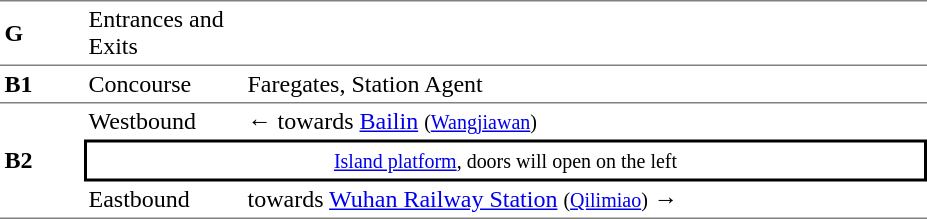<table table border=0 cellspacing=0 cellpadding=3>
<tr>
<td style="border-top:solid 1px gray;border-bottom:solid 0px gray;" width=50><strong>G</strong></td>
<td style="border-top:solid 1px gray;border-bottom:solid 0px gray;" width=100>Entrances and Exits</td>
<td style="border-top:solid 1px gray;border-bottom:solid 0px gray;" width=450></td>
</tr>
<tr>
<td style="border-top:solid 1px gray;border-bottom:solid 0px gray;" width=50><strong>B1</strong></td>
<td style="border-top:solid 1px gray;border-bottom:solid 0px gray;" width=100>Concourse</td>
<td style="border-top:solid 1px gray;border-bottom:solid 0px gray;" width=450>Faregates, Station Agent</td>
</tr>
<tr>
<td style="border-top:solid 1px gray;border-bottom:solid 1px gray;" rowspan=3><strong>B2</strong></td>
<td style="border-top:solid 1px gray;border-bottom:solid 0px gray;">Westbound</td>
<td style="border-top:solid 1px gray;border-bottom:solid 0px gray;">←  towards <a href='#'>Bailin</a> <small>(<a href='#'>Wangjiawan</a>)</small></td>
</tr>
<tr>
<td style="border-right:solid 2px black;border-left:solid 2px black;border-top:solid 2px black;border-bottom:solid 2px black;text-align:center;" colspan=2><small><a href='#'>Island platform</a>, doors will open on the left</small></td>
</tr>
<tr>
<td style="border-bottom:solid 1px gray;">Eastbound</td>
<td style="border-bottom:solid 1px gray;"> towards <a href='#'>Wuhan Railway Station</a> <small>(<a href='#'>Qilimiao</a>)</small> →</td>
</tr>
</table>
